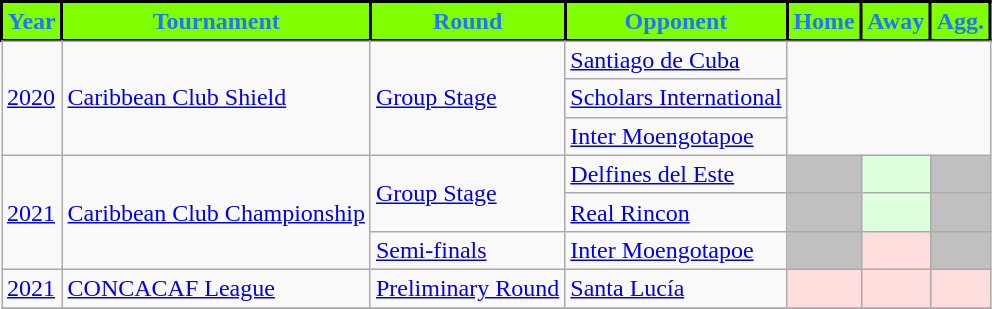<table class="wikitable">
<tr>
<th style="background:#80ff00; color:#1F75FE; border:2px solid #000;" scope="col">Year</th>
<th style="background:#80ff00; color:#1F75FE; border:2px solid #000;" scope="col">Tournament</th>
<th style="background:#80ff00; color:#1F75FE; border:2px solid #000;" scope="col">Round</th>
<th style="background:#80ff00; color:#1F75FE; border:2px solid #000;" scope="col">Opponent</th>
<th style="background:#80ff00; color:#1F75FE; border:2px solid #000;" scope="col">Home</th>
<th style="background:#80ff00; color:#1F75FE; border:2px solid #000;" scope="col">Away</th>
<th style="background:#80ff00; color:#1F75FE; border:2px solid #000;" scope="col">Agg.</th>
</tr>
<tr>
</tr>
<tr>
<td rowspan=4><a href='#'>2020</a></td>
<td rowspan=4><a href='#'>Caribbean Club Shield</a></td>
<td rowspan=4><a href='#'>Group Stage</a></td>
</tr>
<tr>
<td style="text-align:left;"> <a href='#'>Santiago de Cuba</a></td>
<td rowspan="3" colspan="3"></td>
</tr>
<tr>
<td style="text-align:left;"> <a href='#'>Scholars International</a></td>
</tr>
<tr>
<td style="text-align:left;"> <a href='#'>Inter Moengotapoe</a></td>
</tr>
<tr>
<td rowspan=3><a href='#'>2021</a></td>
<td rowspan=3><a href='#'>Caribbean Club Championship</a></td>
<td rowspan=2><a href='#'>Group Stage</a></td>
<td style="text-align:left;"> <a href='#'>Delfines del Este</a></td>
<td bgcolor=silver></td>
<td style="background:#dfd;"></td>
<td bgcolor=silver></td>
</tr>
<tr>
<td style="text-align:left;"> <a href='#'>Real Rincon</a></td>
<td bgcolor=silver></td>
<td style="background:#dfd;"></td>
<td bgcolor=silver></td>
</tr>
<tr>
<td><a href='#'>Semi-finals</a></td>
<td style="text-align:left;"> <a href='#'>Inter Moengotapoe</a></td>
<td bgcolor=silver></td>
<td style="background:#fdd;"></td>
<td bgcolor=silver></td>
</tr>
<tr>
<td><a href='#'>2021</a></td>
<td><a href='#'>CONCACAF League</a></td>
<td><a href='#'>Preliminary Round</a></td>
<td> <a href='#'>Santa Lucía</a></td>
<td style="background:#fdd;"></td>
<td style="background:#fdd;"></td>
<td style="background:#fdd;"></td>
</tr>
<tr>
</tr>
</table>
